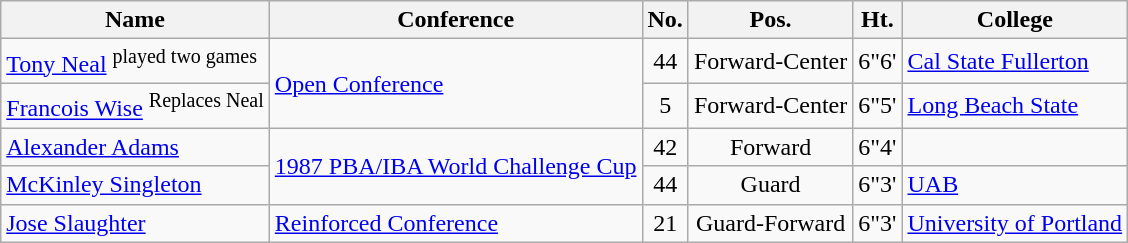<table class="wikitable" border="1">
<tr>
<th>Name</th>
<th>Conference</th>
<th>No.</th>
<th>Pos.</th>
<th>Ht.</th>
<th>College</th>
</tr>
<tr>
<td><a href='#'>Tony Neal</a> <sup> played two games </sup></td>
<td rowspan="2"><a href='#'>Open Conference</a></td>
<td align=center>44</td>
<td align=center>Forward-Center</td>
<td align=center>6"6'</td>
<td><a href='#'>Cal State Fullerton</a></td>
</tr>
<tr>
<td><a href='#'>Francois Wise</a> <sup> Replaces Neal </sup></td>
<td align=center>5</td>
<td align=center>Forward-Center</td>
<td align=center>6"5'</td>
<td><a href='#'>Long Beach State</a></td>
</tr>
<tr>
<td><a href='#'>Alexander Adams</a></td>
<td rowspan="2"><a href='#'>1987 PBA/IBA World Challenge Cup</a></td>
<td align=center>42</td>
<td align=center>Forward</td>
<td align=center>6"4'</td>
<td></td>
</tr>
<tr>
<td><a href='#'>McKinley Singleton</a></td>
<td align=center>44</td>
<td align=center>Guard</td>
<td align=center>6"3'</td>
<td><a href='#'>UAB</a></td>
</tr>
<tr>
<td><a href='#'>Jose Slaughter</a></td>
<td><a href='#'>Reinforced Conference</a></td>
<td align=center>21</td>
<td align=center>Guard-Forward</td>
<td align=center>6"3'</td>
<td><a href='#'>University of Portland</a></td>
</tr>
</table>
